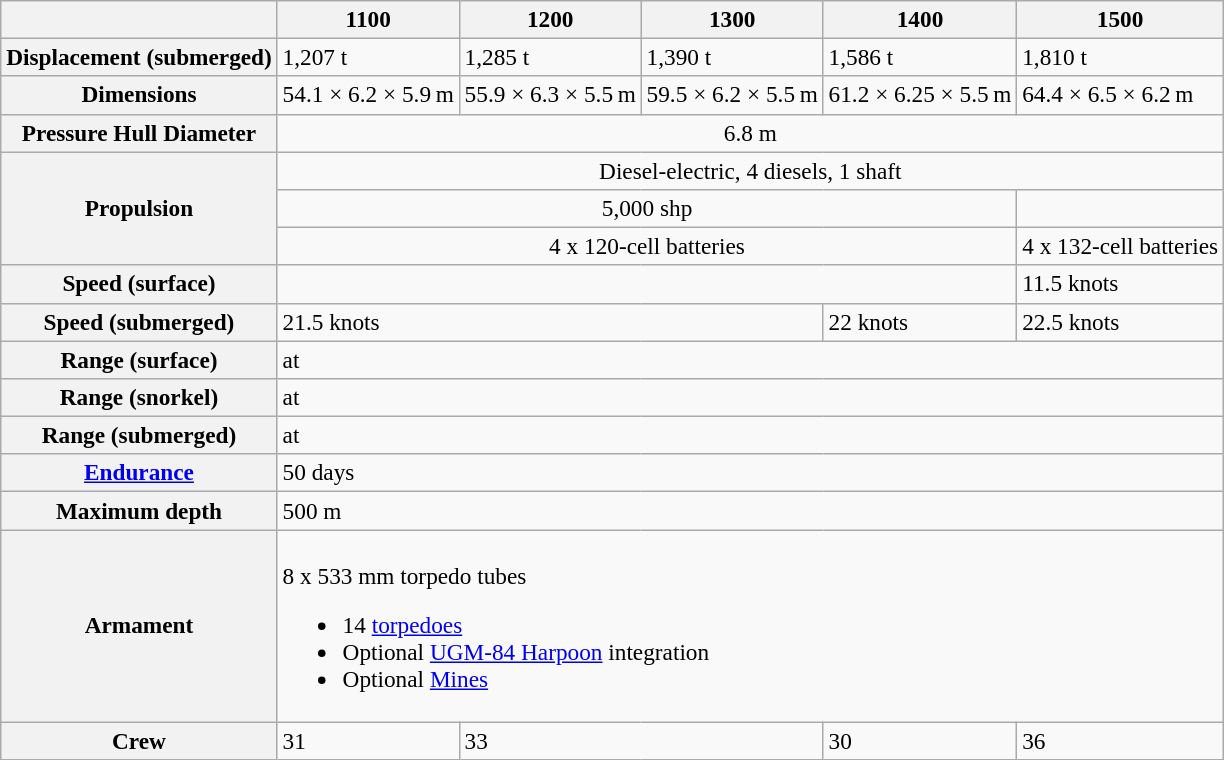<table class="wikitable" style="font-size:97%;">
<tr>
<th></th>
<th>1100</th>
<th>1200</th>
<th>1300</th>
<th>1400</th>
<th>1500</th>
</tr>
<tr>
<th>Displacement (submerged)</th>
<td>1,207 t</td>
<td>1,285 t</td>
<td>1,390 t</td>
<td>1,586 t</td>
<td>1,810 t</td>
</tr>
<tr>
<th>Dimensions</th>
<td>54.1 × 6.2 × 5.9 m</td>
<td>55.9 × 6.3 × 5.5 m</td>
<td>59.5 × 6.2 × 5.5 m</td>
<td>61.2 × 6.25 × 5.5 m</td>
<td>64.4 × 6.5 × 6.2 m</td>
</tr>
<tr>
<th>Pressure Hull Diameter</th>
<td colspan="5" style="text-align:center;">6.8 m</td>
</tr>
<tr>
<th rowspan=3>Propulsion</th>
<td colspan="5" style="text-align:center;">Diesel-electric, 4 diesels, 1 shaft</td>
</tr>
<tr>
<td colspan="4" style="text-align:center;">5,000 shp</td>
<td style="text-align:center;"></td>
</tr>
<tr style="text-align:center;">
<td colspan="4">4 x 120-cell batteries</td>
<td style="text-align:center;">4 x 132-cell batteries</td>
</tr>
<tr>
<th>Speed (surface)</th>
<td colspan="4"></td>
<td>11.5 knots</td>
</tr>
<tr>
<th>Speed (submerged)</th>
<td colspan="3">21.5 knots</td>
<td>22 knots</td>
<td>22.5 knots</td>
</tr>
<tr>
<th>Range (surface)</th>
<td colspan="5"> at </td>
</tr>
<tr>
<th>Range (snorkel)</th>
<td colspan="5"> at </td>
</tr>
<tr>
<th>Range (submerged)</th>
<td colspan="5"> at </td>
</tr>
<tr>
<th><a href='#'>Endurance</a></th>
<td colspan="5">50 days</td>
</tr>
<tr>
<th>Maximum depth</th>
<td colspan="5">500 m</td>
</tr>
<tr>
<th>Armament</th>
<td colspan="5"><br>8 x 533 mm torpedo tubes<ul><li>14 <a href='#'>torpedoes</a></li><li>Optional <a href='#'>UGM-84 Harpoon</a> integration</li><li>Optional <a href='#'>Mines</a></li></ul></td>
</tr>
<tr>
<th>Crew</th>
<td>31</td>
<td colspan="2">33</td>
<td>30</td>
<td>36</td>
</tr>
</table>
